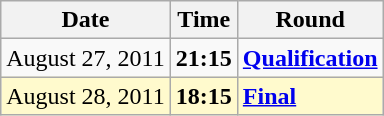<table class="wikitable">
<tr>
<th>Date</th>
<th>Time</th>
<th>Round</th>
</tr>
<tr>
<td>August 27, 2011</td>
<td><strong>21:15</strong></td>
<td><strong><a href='#'>Qualification</a></strong></td>
</tr>
<tr style=background:lemonchiffon>
<td>August 28, 2011</td>
<td><strong>18:15</strong></td>
<td><strong><a href='#'>Final</a></strong></td>
</tr>
</table>
